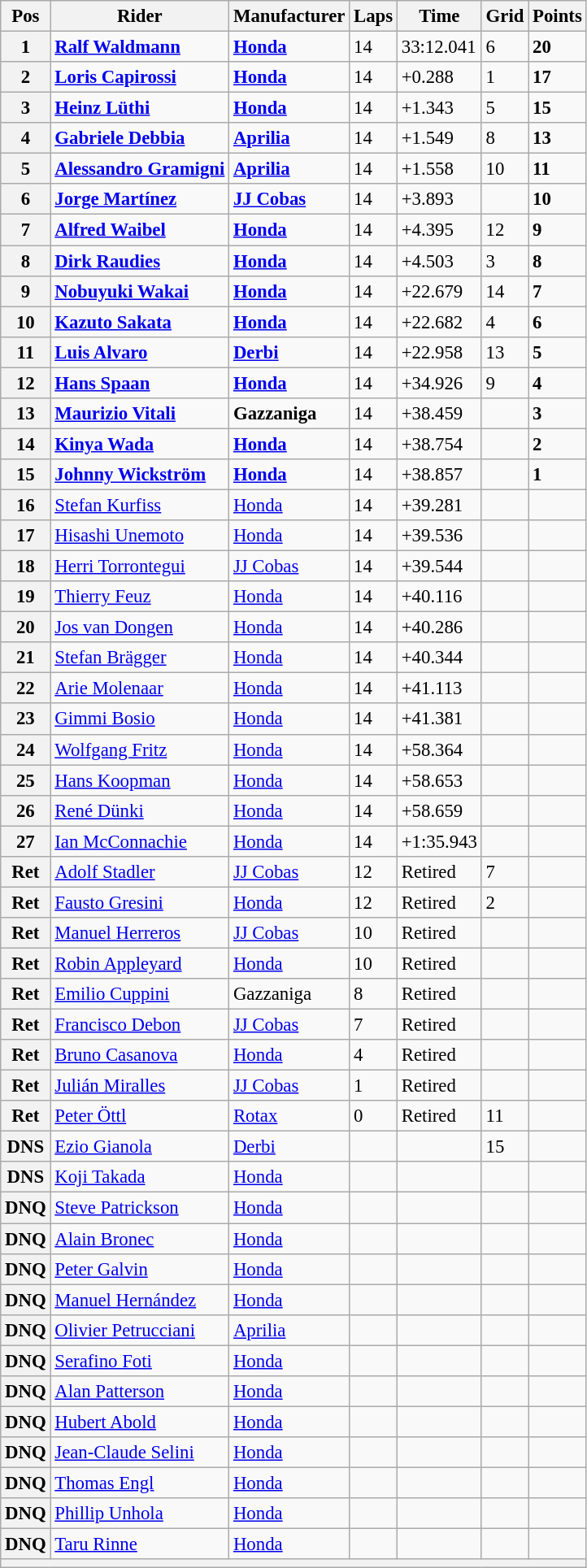<table class="wikitable" style="font-size: 95%;">
<tr>
<th>Pos</th>
<th>Rider</th>
<th>Manufacturer</th>
<th>Laps</th>
<th>Time</th>
<th>Grid</th>
<th>Points</th>
</tr>
<tr>
<th>1</th>
<td> <strong><a href='#'>Ralf Waldmann</a></strong></td>
<td><strong><a href='#'>Honda</a></strong></td>
<td>14</td>
<td>33:12.041</td>
<td>6</td>
<td><strong>20</strong></td>
</tr>
<tr>
<th>2</th>
<td> <strong><a href='#'>Loris Capirossi</a></strong></td>
<td><strong><a href='#'>Honda</a></strong></td>
<td>14</td>
<td>+0.288</td>
<td>1</td>
<td><strong>17</strong></td>
</tr>
<tr>
<th>3</th>
<td> <strong><a href='#'>Heinz Lüthi</a></strong></td>
<td><strong><a href='#'>Honda</a></strong></td>
<td>14</td>
<td>+1.343</td>
<td>5</td>
<td><strong>15</strong></td>
</tr>
<tr>
<th>4</th>
<td> <strong><a href='#'>Gabriele Debbia</a></strong></td>
<td><strong><a href='#'>Aprilia</a></strong></td>
<td>14</td>
<td>+1.549</td>
<td>8</td>
<td><strong>13</strong></td>
</tr>
<tr>
<th>5</th>
<td> <strong><a href='#'>Alessandro Gramigni</a></strong></td>
<td><strong><a href='#'>Aprilia</a></strong></td>
<td>14</td>
<td>+1.558</td>
<td>10</td>
<td><strong>11</strong></td>
</tr>
<tr>
<th>6</th>
<td> <strong><a href='#'>Jorge Martínez</a></strong></td>
<td><strong><a href='#'>JJ Cobas</a></strong></td>
<td>14</td>
<td>+3.893</td>
<td></td>
<td><strong>10</strong></td>
</tr>
<tr>
<th>7</th>
<td> <strong><a href='#'>Alfred Waibel</a></strong></td>
<td><strong><a href='#'>Honda</a></strong></td>
<td>14</td>
<td>+4.395</td>
<td>12</td>
<td><strong>9</strong></td>
</tr>
<tr>
<th>8</th>
<td> <strong><a href='#'>Dirk Raudies</a></strong></td>
<td><strong><a href='#'>Honda</a></strong></td>
<td>14</td>
<td>+4.503</td>
<td>3</td>
<td><strong>8</strong></td>
</tr>
<tr>
<th>9</th>
<td> <strong><a href='#'>Nobuyuki Wakai</a></strong></td>
<td><strong><a href='#'>Honda</a></strong></td>
<td>14</td>
<td>+22.679</td>
<td>14</td>
<td><strong>7</strong></td>
</tr>
<tr>
<th>10</th>
<td> <strong><a href='#'>Kazuto Sakata</a></strong></td>
<td><strong><a href='#'>Honda</a></strong></td>
<td>14</td>
<td>+22.682</td>
<td>4</td>
<td><strong>6</strong></td>
</tr>
<tr>
<th>11</th>
<td> <strong><a href='#'>Luis Alvaro</a></strong></td>
<td><strong><a href='#'>Derbi</a></strong></td>
<td>14</td>
<td>+22.958</td>
<td>13</td>
<td><strong>5</strong></td>
</tr>
<tr>
<th>12</th>
<td> <strong><a href='#'>Hans Spaan</a></strong></td>
<td><strong><a href='#'>Honda</a></strong></td>
<td>14</td>
<td>+34.926</td>
<td>9</td>
<td><strong>4</strong></td>
</tr>
<tr>
<th>13</th>
<td> <strong><a href='#'>Maurizio Vitali</a></strong></td>
<td><strong>Gazzaniga</strong></td>
<td>14</td>
<td>+38.459</td>
<td></td>
<td><strong>3</strong></td>
</tr>
<tr>
<th>14</th>
<td> <strong><a href='#'>Kinya Wada</a></strong></td>
<td><strong><a href='#'>Honda</a></strong></td>
<td>14</td>
<td>+38.754</td>
<td></td>
<td><strong>2</strong></td>
</tr>
<tr>
<th>15</th>
<td> <strong><a href='#'>Johnny Wickström</a></strong></td>
<td><strong><a href='#'>Honda</a></strong></td>
<td>14</td>
<td>+38.857</td>
<td></td>
<td><strong>1</strong></td>
</tr>
<tr>
<th>16</th>
<td> <a href='#'>Stefan Kurfiss</a></td>
<td><a href='#'>Honda</a></td>
<td>14</td>
<td>+39.281</td>
<td></td>
<td></td>
</tr>
<tr>
<th>17</th>
<td> <a href='#'>Hisashi Unemoto</a></td>
<td><a href='#'>Honda</a></td>
<td>14</td>
<td>+39.536</td>
<td></td>
<td></td>
</tr>
<tr>
<th>18</th>
<td> <a href='#'>Herri Torrontegui</a></td>
<td><a href='#'>JJ Cobas</a></td>
<td>14</td>
<td>+39.544</td>
<td></td>
<td></td>
</tr>
<tr>
<th>19</th>
<td> <a href='#'>Thierry Feuz</a></td>
<td><a href='#'>Honda</a></td>
<td>14</td>
<td>+40.116</td>
<td></td>
<td></td>
</tr>
<tr>
<th>20</th>
<td> <a href='#'>Jos van Dongen</a></td>
<td><a href='#'>Honda</a></td>
<td>14</td>
<td>+40.286</td>
<td></td>
<td></td>
</tr>
<tr>
<th>21</th>
<td> <a href='#'>Stefan Brägger</a></td>
<td><a href='#'>Honda</a></td>
<td>14</td>
<td>+40.344</td>
<td></td>
<td></td>
</tr>
<tr>
<th>22</th>
<td> <a href='#'>Arie Molenaar</a></td>
<td><a href='#'>Honda</a></td>
<td>14</td>
<td>+41.113</td>
<td></td>
<td></td>
</tr>
<tr>
<th>23</th>
<td> <a href='#'>Gimmi Bosio</a></td>
<td><a href='#'>Honda</a></td>
<td>14</td>
<td>+41.381</td>
<td></td>
<td></td>
</tr>
<tr>
<th>24</th>
<td> <a href='#'>Wolfgang Fritz</a></td>
<td><a href='#'>Honda</a></td>
<td>14</td>
<td>+58.364</td>
<td></td>
<td></td>
</tr>
<tr>
<th>25</th>
<td> <a href='#'>Hans Koopman</a></td>
<td><a href='#'>Honda</a></td>
<td>14</td>
<td>+58.653</td>
<td></td>
<td></td>
</tr>
<tr>
<th>26</th>
<td> <a href='#'>René Dünki</a></td>
<td><a href='#'>Honda</a></td>
<td>14</td>
<td>+58.659</td>
<td></td>
<td></td>
</tr>
<tr>
<th>27</th>
<td> <a href='#'>Ian McConnachie</a></td>
<td><a href='#'>Honda</a></td>
<td>14</td>
<td>+1:35.943</td>
<td></td>
<td></td>
</tr>
<tr>
<th>Ret</th>
<td> <a href='#'>Adolf Stadler</a></td>
<td><a href='#'>JJ Cobas</a></td>
<td>12</td>
<td>Retired</td>
<td>7</td>
<td></td>
</tr>
<tr>
<th>Ret</th>
<td> <a href='#'>Fausto Gresini</a></td>
<td><a href='#'>Honda</a></td>
<td>12</td>
<td>Retired</td>
<td>2</td>
<td></td>
</tr>
<tr>
<th>Ret</th>
<td> <a href='#'>Manuel Herreros</a></td>
<td><a href='#'>JJ Cobas</a></td>
<td>10</td>
<td>Retired</td>
<td></td>
<td></td>
</tr>
<tr>
<th>Ret</th>
<td> <a href='#'>Robin Appleyard</a></td>
<td><a href='#'>Honda</a></td>
<td>10</td>
<td>Retired</td>
<td></td>
<td></td>
</tr>
<tr>
<th>Ret</th>
<td> <a href='#'>Emilio Cuppini</a></td>
<td>Gazzaniga</td>
<td>8</td>
<td>Retired</td>
<td></td>
<td></td>
</tr>
<tr>
<th>Ret</th>
<td> <a href='#'>Francisco Debon</a></td>
<td><a href='#'>JJ Cobas</a></td>
<td>7</td>
<td>Retired</td>
<td></td>
<td></td>
</tr>
<tr>
<th>Ret</th>
<td> <a href='#'>Bruno Casanova</a></td>
<td><a href='#'>Honda</a></td>
<td>4</td>
<td>Retired</td>
<td></td>
<td></td>
</tr>
<tr>
<th>Ret</th>
<td> <a href='#'>Julián Miralles</a></td>
<td><a href='#'>JJ Cobas</a></td>
<td>1</td>
<td>Retired</td>
<td></td>
<td></td>
</tr>
<tr>
<th>Ret</th>
<td> <a href='#'>Peter Öttl</a></td>
<td><a href='#'>Rotax</a></td>
<td>0</td>
<td>Retired</td>
<td>11</td>
<td></td>
</tr>
<tr>
<th>DNS</th>
<td> <a href='#'>Ezio Gianola</a></td>
<td><a href='#'>Derbi</a></td>
<td></td>
<td></td>
<td>15</td>
<td></td>
</tr>
<tr>
<th>DNS</th>
<td> <a href='#'>Koji Takada</a></td>
<td><a href='#'>Honda</a></td>
<td></td>
<td></td>
<td></td>
<td></td>
</tr>
<tr>
<th>DNQ</th>
<td> <a href='#'>Steve Patrickson</a></td>
<td><a href='#'>Honda</a></td>
<td></td>
<td></td>
<td></td>
<td></td>
</tr>
<tr>
<th>DNQ</th>
<td> <a href='#'>Alain Bronec</a></td>
<td><a href='#'>Honda</a></td>
<td></td>
<td></td>
<td></td>
<td></td>
</tr>
<tr>
<th>DNQ</th>
<td> <a href='#'>Peter Galvin</a></td>
<td><a href='#'>Honda</a></td>
<td></td>
<td></td>
<td></td>
<td></td>
</tr>
<tr>
<th>DNQ</th>
<td> <a href='#'>Manuel Hernández</a></td>
<td><a href='#'>Honda</a></td>
<td></td>
<td></td>
<td></td>
<td></td>
</tr>
<tr>
<th>DNQ</th>
<td> <a href='#'>Olivier Petrucciani</a></td>
<td><a href='#'>Aprilia</a></td>
<td></td>
<td></td>
<td></td>
<td></td>
</tr>
<tr>
<th>DNQ</th>
<td> <a href='#'>Serafino Foti</a></td>
<td><a href='#'>Honda</a></td>
<td></td>
<td></td>
<td></td>
<td></td>
</tr>
<tr>
<th>DNQ</th>
<td> <a href='#'>Alan Patterson</a></td>
<td><a href='#'>Honda</a></td>
<td></td>
<td></td>
<td></td>
<td></td>
</tr>
<tr>
<th>DNQ</th>
<td> <a href='#'>Hubert Abold</a></td>
<td><a href='#'>Honda</a></td>
<td></td>
<td></td>
<td></td>
<td></td>
</tr>
<tr>
<th>DNQ</th>
<td> <a href='#'>Jean-Claude Selini</a></td>
<td><a href='#'>Honda</a></td>
<td></td>
<td></td>
<td></td>
<td></td>
</tr>
<tr>
<th>DNQ</th>
<td> <a href='#'>Thomas Engl</a></td>
<td><a href='#'>Honda</a></td>
<td></td>
<td></td>
<td></td>
<td></td>
</tr>
<tr>
<th>DNQ</th>
<td> <a href='#'>Phillip Unhola</a></td>
<td><a href='#'>Honda</a></td>
<td></td>
<td></td>
<td></td>
<td></td>
</tr>
<tr>
<th>DNQ</th>
<td> <a href='#'>Taru Rinne</a></td>
<td><a href='#'>Honda</a></td>
<td></td>
<td></td>
<td></td>
<td></td>
</tr>
<tr>
<th colspan=7></th>
</tr>
</table>
